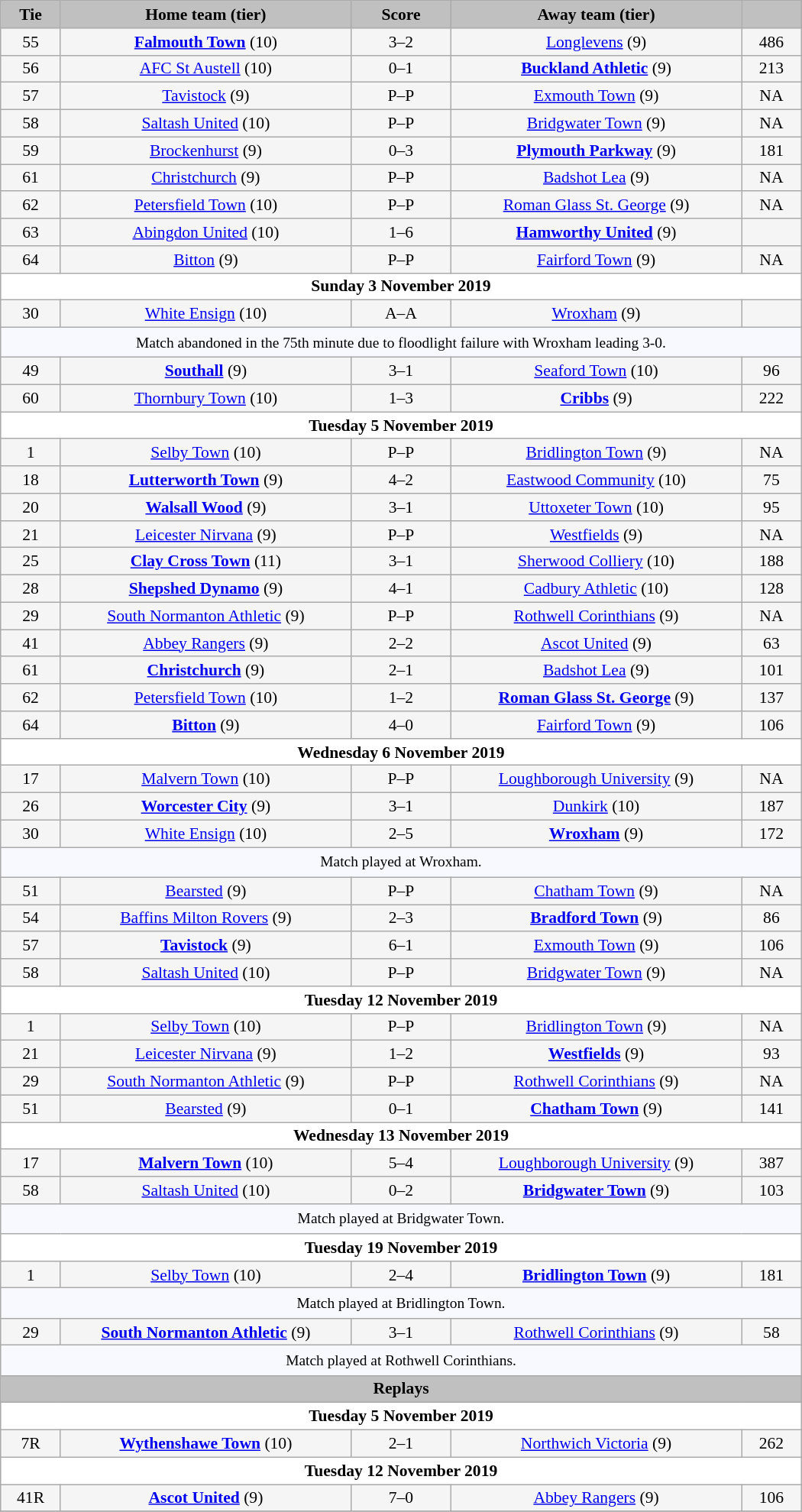<table class="wikitable" style="width: 700px; background:WhiteSmoke; text-align:center; font-size:90%">
<tr>
<td scope="col" style="width:  7.50%; background:silver;"><strong>Tie</strong></td>
<td scope="col" style="width: 36.25%; background:silver;"><strong>Home team (tier)</strong></td>
<td scope="col" style="width: 12.50%; background:silver;"><strong>Score</strong></td>
<td scope="col" style="width: 36.25%; background:silver;"><strong>Away team (tier)</strong></td>
<td scope="col" style="width:  7.50%; background:silver;"><strong></strong></td>
</tr>
<tr>
<td>55</td>
<td><strong><a href='#'>Falmouth Town</a></strong> (10)</td>
<td>3–2 </td>
<td><a href='#'>Longlevens</a> (9)</td>
<td>486</td>
</tr>
<tr>
<td>56</td>
<td><a href='#'>AFC St Austell</a> (10)</td>
<td>0–1</td>
<td><strong><a href='#'>Buckland Athletic</a></strong> (9)</td>
<td>213</td>
</tr>
<tr>
<td>57</td>
<td><a href='#'>Tavistock</a> (9)</td>
<td>P–P</td>
<td><a href='#'>Exmouth Town</a> (9)</td>
<td>NA</td>
</tr>
<tr>
<td>58</td>
<td><a href='#'>Saltash United</a> (10)</td>
<td>P–P</td>
<td><a href='#'>Bridgwater Town</a> (9)</td>
<td>NA</td>
</tr>
<tr>
<td>59</td>
<td><a href='#'>Brockenhurst</a> (9)</td>
<td>0–3</td>
<td><strong><a href='#'>Plymouth Parkway</a></strong> (9)</td>
<td>181</td>
</tr>
<tr>
<td>61</td>
<td><a href='#'>Christchurch</a> (9)</td>
<td>P–P</td>
<td><a href='#'>Badshot Lea</a> (9)</td>
<td>NA</td>
</tr>
<tr>
<td>62</td>
<td><a href='#'>Petersfield Town</a> (10)</td>
<td>P–P</td>
<td><a href='#'>Roman Glass St. George</a> (9)</td>
<td>NA</td>
</tr>
<tr>
<td>63</td>
<td><a href='#'>Abingdon United</a> (10)</td>
<td>1–6</td>
<td><strong><a href='#'>Hamworthy United</a></strong> (9)</td>
<td></td>
</tr>
<tr>
<td>64</td>
<td><a href='#'>Bitton</a> (9)</td>
<td>P–P</td>
<td><a href='#'>Fairford Town</a> (9)</td>
<td>NA</td>
</tr>
<tr>
<td colspan="5" style= background:White><strong>Sunday 3 November 2019</strong></td>
</tr>
<tr>
<td>30</td>
<td><a href='#'>White Ensign</a> (10)</td>
<td>A–A</td>
<td><a href='#'>Wroxham</a> (9)</td>
<td></td>
</tr>
<tr>
<td colspan="5" style="background:GhostWhite; height:20px; text-align:center; font-size:90%">Match abandoned in the 75th minute due to floodlight failure with Wroxham leading 3-0.</td>
</tr>
<tr>
<td>49</td>
<td><strong><a href='#'>Southall</a></strong> (9)</td>
<td>3–1</td>
<td><a href='#'>Seaford Town</a> (10)</td>
<td>96</td>
</tr>
<tr>
<td>60</td>
<td><a href='#'>Thornbury Town</a> (10)</td>
<td>1–3 </td>
<td><strong><a href='#'>Cribbs</a></strong> (9)</td>
<td>222</td>
</tr>
<tr>
<td colspan="5" style= background:White><strong>Tuesday 5 November 2019</strong></td>
</tr>
<tr>
<td>1</td>
<td><a href='#'>Selby Town</a> (10)</td>
<td>P–P</td>
<td><a href='#'>Bridlington Town</a> (9)</td>
<td>NA</td>
</tr>
<tr>
<td>18</td>
<td><strong><a href='#'>Lutterworth Town</a></strong> (9)</td>
<td>4–2 </td>
<td><a href='#'>Eastwood Community</a> (10)</td>
<td>75</td>
</tr>
<tr>
<td>20</td>
<td><strong><a href='#'>Walsall Wood</a></strong> (9)</td>
<td>3–1</td>
<td><a href='#'>Uttoxeter Town</a> (10)</td>
<td>95</td>
</tr>
<tr>
<td>21</td>
<td><a href='#'>Leicester Nirvana</a> (9)</td>
<td>P–P</td>
<td><a href='#'>Westfields</a> (9)</td>
<td>NA</td>
</tr>
<tr>
<td>25</td>
<td><strong><a href='#'>Clay Cross Town</a></strong> (11)</td>
<td>3–1</td>
<td><a href='#'>Sherwood Colliery</a> (10)</td>
<td>188</td>
</tr>
<tr>
<td>28</td>
<td><strong><a href='#'>Shepshed Dynamo</a></strong> (9)</td>
<td>4–1</td>
<td><a href='#'>Cadbury Athletic</a> (10)</td>
<td>128</td>
</tr>
<tr>
<td>29</td>
<td><a href='#'>South Normanton Athletic</a> (9)</td>
<td>P–P</td>
<td><a href='#'>Rothwell Corinthians</a> (9)</td>
<td>NA</td>
</tr>
<tr>
<td>41</td>
<td><a href='#'>Abbey Rangers</a> (9)</td>
<td>2–2</td>
<td><a href='#'>Ascot United</a> (9)</td>
<td>63</td>
</tr>
<tr>
<td>61</td>
<td><strong><a href='#'>Christchurch</a></strong> (9)</td>
<td>2–1</td>
<td><a href='#'>Badshot Lea</a> (9)</td>
<td>101</td>
</tr>
<tr>
<td>62</td>
<td><a href='#'>Petersfield Town</a> (10)</td>
<td>1–2</td>
<td><strong><a href='#'>Roman Glass St. George</a></strong> (9)</td>
<td>137</td>
</tr>
<tr>
<td>64</td>
<td><strong><a href='#'>Bitton</a></strong> (9)</td>
<td>4–0</td>
<td><a href='#'>Fairford Town</a> (9)</td>
<td>106</td>
</tr>
<tr>
<td colspan="5" style= background:White><strong>Wednesday 6 November 2019</strong></td>
</tr>
<tr>
<td>17</td>
<td><a href='#'>Malvern Town</a> (10)</td>
<td>P–P</td>
<td><a href='#'>Loughborough University</a> (9)</td>
<td>NA</td>
</tr>
<tr>
<td>26</td>
<td><strong><a href='#'>Worcester City</a></strong> (9)</td>
<td>3–1</td>
<td><a href='#'>Dunkirk</a> (10)</td>
<td>187</td>
</tr>
<tr>
<td>30</td>
<td><a href='#'>White Ensign</a> (10)</td>
<td>2–5</td>
<td><strong><a href='#'>Wroxham</a></strong> (9)</td>
<td>172</td>
</tr>
<tr>
<td colspan="5" style="background:GhostWhite; height:20px; text-align:center; font-size:90%">Match played at Wroxham.</td>
</tr>
<tr>
<td>51</td>
<td><a href='#'>Bearsted</a> (9)</td>
<td>P–P</td>
<td><a href='#'>Chatham Town</a> (9)</td>
<td>NA</td>
</tr>
<tr>
<td>54</td>
<td><a href='#'>Baffins Milton Rovers</a> (9)</td>
<td>2–3</td>
<td><strong><a href='#'>Bradford Town</a></strong> (9)</td>
<td>86</td>
</tr>
<tr>
<td>57</td>
<td><strong><a href='#'>Tavistock</a></strong> (9)</td>
<td>6–1</td>
<td><a href='#'>Exmouth Town</a> (9)</td>
<td>106</td>
</tr>
<tr>
<td>58</td>
<td><a href='#'>Saltash United</a> (10)</td>
<td>P–P</td>
<td><a href='#'>Bridgwater Town</a> (9)</td>
<td>NA</td>
</tr>
<tr>
<td colspan="5" style= background:White><strong>Tuesday 12 November 2019</strong></td>
</tr>
<tr>
<td>1</td>
<td><a href='#'>Selby Town</a> (10)</td>
<td>P–P</td>
<td><a href='#'>Bridlington Town</a> (9)</td>
<td>NA</td>
</tr>
<tr>
<td>21</td>
<td><a href='#'>Leicester Nirvana</a> (9)</td>
<td>1–2</td>
<td><strong><a href='#'>Westfields</a></strong> (9)</td>
<td>93</td>
</tr>
<tr>
<td>29</td>
<td><a href='#'>South Normanton Athletic</a> (9)</td>
<td>P–P</td>
<td><a href='#'>Rothwell Corinthians</a> (9)</td>
<td>NA</td>
</tr>
<tr>
<td>51</td>
<td><a href='#'>Bearsted</a> (9)</td>
<td>0–1</td>
<td><strong><a href='#'>Chatham Town</a></strong> (9)</td>
<td>141</td>
</tr>
<tr>
<td colspan="5" style= background:White><strong>Wednesday 13 November 2019</strong></td>
</tr>
<tr>
<td>17</td>
<td><strong><a href='#'>Malvern Town</a></strong> (10)</td>
<td>5–4 </td>
<td><a href='#'>Loughborough University</a> (9)</td>
<td>387</td>
</tr>
<tr>
<td>58</td>
<td><a href='#'>Saltash United</a> (10)</td>
<td>0–2 </td>
<td><strong><a href='#'>Bridgwater Town</a></strong> (9)</td>
<td>103</td>
</tr>
<tr>
<td colspan="5" style="background:GhostWhite; height:20px; text-align:center; font-size:90%">Match played at Bridgwater Town.</td>
</tr>
<tr>
<td colspan="5" style= background:White><strong>Tuesday 19 November 2019</strong></td>
</tr>
<tr>
<td>1</td>
<td><a href='#'>Selby Town</a> (10)</td>
<td>2–4</td>
<td><strong><a href='#'>Bridlington Town</a></strong> (9)</td>
<td>181</td>
</tr>
<tr>
<td colspan="5" style="background:GhostWhite; height:20px; text-align:center; font-size:90%">Match played at Bridlington Town.</td>
</tr>
<tr>
<td>29</td>
<td><strong><a href='#'>South Normanton Athletic</a></strong> (9)</td>
<td>3–1</td>
<td><a href='#'>Rothwell Corinthians</a> (9)</td>
<td>58</td>
</tr>
<tr>
<td colspan="5" style="background:GhostWhite; height:20px; text-align:center; font-size:90%">Match played at Rothwell Corinthians.</td>
</tr>
<tr>
<td colspan="5" style= background:Silver><strong>Replays</strong></td>
</tr>
<tr>
<td colspan="5" style= background:White><strong>Tuesday 5 November 2019</strong></td>
</tr>
<tr>
<td>7R</td>
<td><strong><a href='#'>Wythenshawe Town</a></strong> (10)</td>
<td>2–1</td>
<td><a href='#'>Northwich Victoria</a> (9)</td>
<td>262</td>
</tr>
<tr>
<td colspan="5" style= background:White><strong>Tuesday 12 November 2019</strong></td>
</tr>
<tr>
<td>41R</td>
<td><strong><a href='#'>Ascot United</a></strong> (9)</td>
<td>7–0</td>
<td><a href='#'>Abbey Rangers</a> (9)</td>
<td>106</td>
</tr>
<tr>
</tr>
</table>
